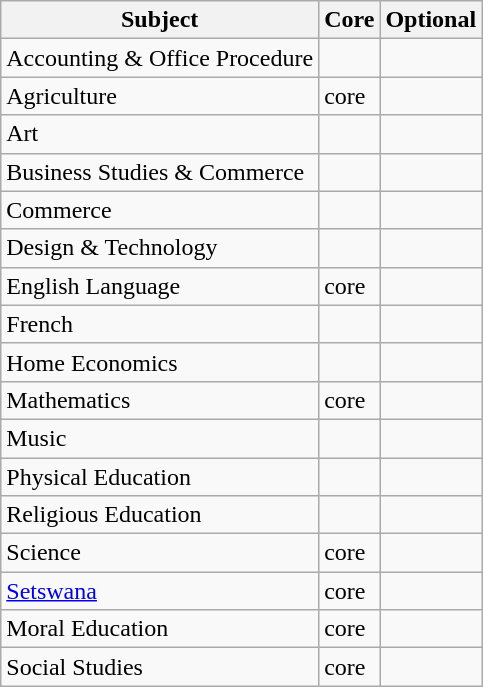<table class="wikitable collapsible collapsed">
<tr>
<th>Subject</th>
<th>Core</th>
<th>Optional</th>
</tr>
<tr>
<td>Accounting & Office Procedure</td>
<td></td>
<td></td>
</tr>
<tr>
<td>Agriculture</td>
<td>core</td>
<td></td>
</tr>
<tr>
<td>Art</td>
<td></td>
<td></td>
</tr>
<tr>
<td>Business Studies & Commerce</td>
<td></td>
<td></td>
</tr>
<tr>
<td>Commerce</td>
<td></td>
<td></td>
</tr>
<tr>
<td>Design & Technology</td>
<td></td>
<td></td>
</tr>
<tr>
<td>English Language</td>
<td>core</td>
<td></td>
</tr>
<tr>
<td>French</td>
<td></td>
<td></td>
</tr>
<tr>
<td>Home Economics</td>
<td></td>
<td></td>
</tr>
<tr>
<td>Mathematics</td>
<td>core</td>
</tr>
<tr>
<td>Music</td>
<td></td>
<td></td>
</tr>
<tr>
<td>Physical Education</td>
<td></td>
<td></td>
</tr>
<tr>
<td>Religious Education</td>
<td></td>
<td></td>
</tr>
<tr>
<td>Science</td>
<td>core</td>
<td></td>
</tr>
<tr>
<td><a href='#'>Setswana</a></td>
<td>core</td>
<td></td>
</tr>
<tr>
<td>Moral Education</td>
<td>core</td>
<td></td>
</tr>
<tr>
<td>Social Studies</td>
<td>core</td>
</tr>
</table>
